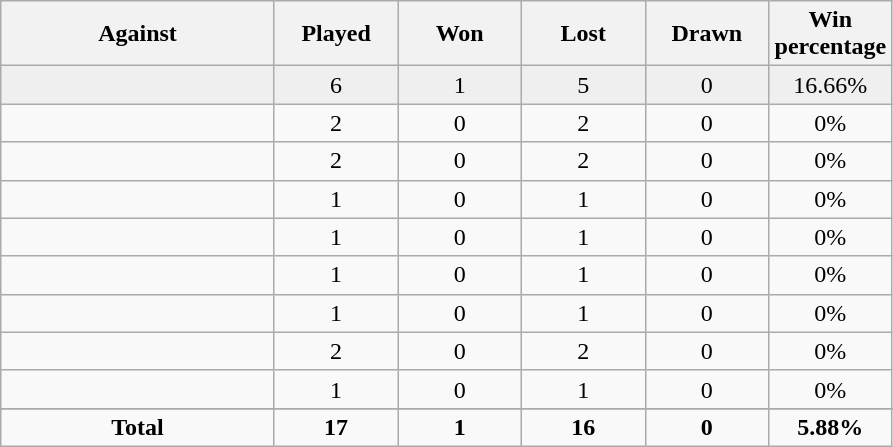<table class="wikitable sortable" style="border:1px solid #CCCCCC">
<tr>
<th align="left" width="175" bgcolor="#CCCCCC">Against</th>
<th align="center" width="75" bgcolor="#CCCCCC">Played</th>
<th align="center" width="75" bgcolor="#CCCCCC">Won</th>
<th align="center" width="75" bgcolor="#CCCCCC">Lost</th>
<th align="center" width="75" bgcolor="#CCCCCC">Drawn</th>
<th align="center" width="75" bgcolor="#CCCCCC">Win percentage</th>
</tr>
<tr style="text-align:center; background:#efefef;">
<td align="left"></td>
<td>6</td>
<td>1</td>
<td>5</td>
<td>0</td>
<td>16.66%</td>
</tr>
<tr style="text-align:center;">
<td align="left"></td>
<td>2</td>
<td>0</td>
<td>2</td>
<td>0</td>
<td>0%</td>
</tr>
<tr style="text-align:center;">
<td align="left"></td>
<td>2</td>
<td>0</td>
<td>2</td>
<td>0</td>
<td>0%</td>
</tr>
<tr style="text-align:center;">
<td align="left"></td>
<td>1</td>
<td>0</td>
<td>1</td>
<td>0</td>
<td>0%</td>
</tr>
<tr style="text-align:center;">
<td align="left"></td>
<td>1</td>
<td>0</td>
<td>1</td>
<td>0</td>
<td>0%</td>
</tr>
<tr style="text-align:center;">
<td align="left"></td>
<td>1</td>
<td>0</td>
<td>1</td>
<td>0</td>
<td>0%</td>
</tr>
<tr style="text-align:center;">
<td align="left"></td>
<td>1</td>
<td>0</td>
<td>1</td>
<td>0</td>
<td>0%</td>
</tr>
<tr style="text-align:center;">
<td align="left"></td>
<td>2</td>
<td>0</td>
<td>2</td>
<td>0</td>
<td>0%</td>
</tr>
<tr style="text-align:center;">
<td align="left"></td>
<td>1</td>
<td>0</td>
<td>1</td>
<td>0</td>
<td>0%</td>
</tr>
<tr style="text-align:center;">
</tr>
<tr style="text-align:center; background:#efefef;">
</tr>
<tr style="text-align:center;">
<td align="center"><strong>Total</strong></td>
<td><strong>17</strong></td>
<td><strong>1</strong></td>
<td><strong>16</strong></td>
<td><strong>0</strong></td>
<td><strong>5.88%</strong></td>
</tr>
</table>
